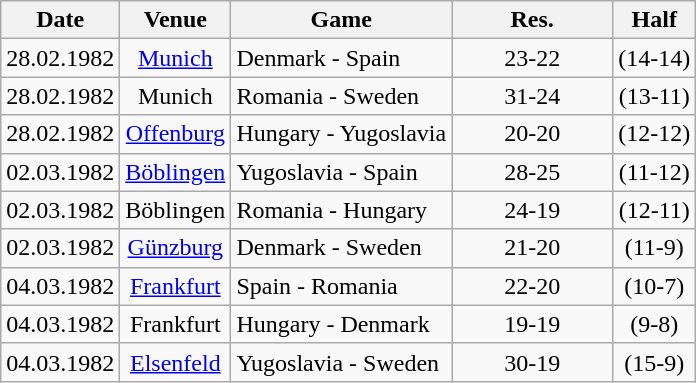<table class="wikitable" style="text-align:center;">
<tr>
<th width="45px">Date</th>
<th>Venue</th>
<th>Game</th>
<th width="100px">Res.</th>
<th>Half</th>
</tr>
<tr>
<td>28.02.1982</td>
<td><a href='#'>Munich</a></td>
<td align="left">Denmark - Spain</td>
<td>23-22</td>
<td>(14-14)</td>
</tr>
<tr>
<td>28.02.1982</td>
<td>Munich</td>
<td align="left">Romania - Sweden</td>
<td>31-24</td>
<td>(13-11)</td>
</tr>
<tr>
<td>28.02.1982</td>
<td><a href='#'>Offenburg</a></td>
<td align="left">Hungary - Yugoslavia</td>
<td>20-20</td>
<td>(12-12)</td>
</tr>
<tr>
<td>02.03.1982</td>
<td><a href='#'>Böblingen</a></td>
<td align="left">Yugoslavia - Spain</td>
<td>28-25</td>
<td>(11-12)</td>
</tr>
<tr>
<td>02.03.1982</td>
<td>Böblingen</td>
<td align="left">Romania - Hungary</td>
<td>24-19</td>
<td>(12-11)</td>
</tr>
<tr>
<td>02.03.1982</td>
<td><a href='#'>Günzburg</a></td>
<td align="left">Denmark - Sweden</td>
<td>21-20</td>
<td>(11-9)</td>
</tr>
<tr>
<td>04.03.1982</td>
<td><a href='#'>Frankfurt</a></td>
<td align="left">Spain - Romania</td>
<td>22-20</td>
<td>(10-7)</td>
</tr>
<tr>
<td>04.03.1982</td>
<td>Frankfurt</td>
<td align="left">Hungary - Denmark</td>
<td>19-19</td>
<td>(9-8)</td>
</tr>
<tr>
<td>04.03.1982</td>
<td><a href='#'>Elsenfeld</a></td>
<td align="left">Yugoslavia - Sweden</td>
<td>30-19</td>
<td>(15-9)</td>
</tr>
</table>
